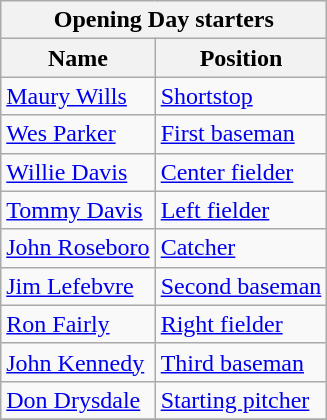<table class="wikitable" style="text-align:left">
<tr>
<th colspan="2">Opening Day starters</th>
</tr>
<tr>
<th>Name</th>
<th>Position</th>
</tr>
<tr>
<td><a href='#'>Maury Wills</a></td>
<td><a href='#'>Shortstop</a></td>
</tr>
<tr>
<td><a href='#'>Wes Parker</a></td>
<td><a href='#'>First baseman</a></td>
</tr>
<tr>
<td><a href='#'>Willie Davis</a></td>
<td><a href='#'>Center fielder</a></td>
</tr>
<tr>
<td><a href='#'>Tommy Davis</a></td>
<td><a href='#'>Left fielder</a></td>
</tr>
<tr>
<td><a href='#'>John Roseboro</a></td>
<td><a href='#'>Catcher</a></td>
</tr>
<tr>
<td><a href='#'>Jim Lefebvre</a></td>
<td><a href='#'>Second baseman</a></td>
</tr>
<tr>
<td><a href='#'>Ron Fairly</a></td>
<td><a href='#'>Right fielder</a></td>
</tr>
<tr>
<td><a href='#'>John Kennedy</a></td>
<td><a href='#'>Third baseman</a></td>
</tr>
<tr>
<td><a href='#'>Don Drysdale</a></td>
<td><a href='#'>Starting pitcher</a></td>
</tr>
<tr>
</tr>
</table>
